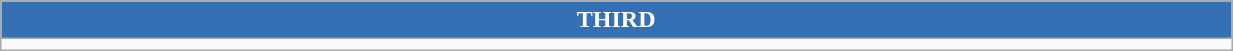<table class="wikitable collapsible collapsed" style="width:65%">
<tr>
<th colspan=6 ! style="color:white; background:#3670B4">THIRD</th>
</tr>
<tr>
<td></td>
</tr>
</table>
